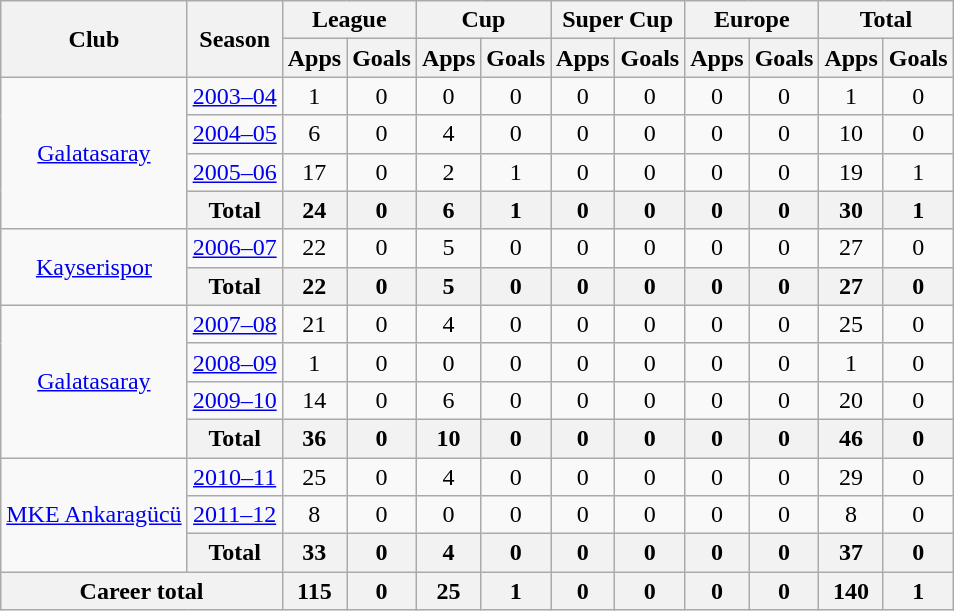<table class="wikitable" style="text-align: center;">
<tr>
<th rowspan="2">Club</th>
<th rowspan="2">Season</th>
<th colspan="2">League</th>
<th colspan="2">Cup</th>
<th colspan="2">Super Cup</th>
<th colspan="2">Europe</th>
<th colspan="2">Total</th>
</tr>
<tr>
<th>Apps</th>
<th>Goals</th>
<th>Apps</th>
<th>Goals</th>
<th>Apps</th>
<th>Goals</th>
<th>Apps</th>
<th>Goals</th>
<th>Apps</th>
<th>Goals</th>
</tr>
<tr>
<td rowspan="4" valign="center"><a href='#'>Galatasaray</a></td>
<td><a href='#'>2003–04</a></td>
<td>1</td>
<td>0</td>
<td>0</td>
<td>0</td>
<td>0</td>
<td>0</td>
<td>0</td>
<td>0</td>
<td>1</td>
<td>0</td>
</tr>
<tr>
<td><a href='#'>2004–05</a></td>
<td>6</td>
<td>0</td>
<td>4</td>
<td>0</td>
<td>0</td>
<td>0</td>
<td>0</td>
<td>0</td>
<td>10</td>
<td>0</td>
</tr>
<tr>
<td><a href='#'>2005–06</a></td>
<td>17</td>
<td>0</td>
<td>2</td>
<td>1</td>
<td>0</td>
<td>0</td>
<td>0</td>
<td>0</td>
<td>19</td>
<td>1</td>
</tr>
<tr>
<th>Total</th>
<th>24</th>
<th>0</th>
<th>6</th>
<th>1</th>
<th>0</th>
<th>0</th>
<th>0</th>
<th>0</th>
<th>30</th>
<th>1</th>
</tr>
<tr>
<td rowspan="2" style="vertical-align:center;"><a href='#'>Kayserispor</a></td>
<td><a href='#'>2006–07</a></td>
<td>22</td>
<td>0</td>
<td>5</td>
<td>0</td>
<td>0</td>
<td>0</td>
<td>0</td>
<td>0</td>
<td>27</td>
<td>0</td>
</tr>
<tr>
<th>Total</th>
<th>22</th>
<th>0</th>
<th>5</th>
<th>0</th>
<th>0</th>
<th>0</th>
<th>0</th>
<th>0</th>
<th>27</th>
<th>0</th>
</tr>
<tr>
<td rowspan="4" valign="center"><a href='#'>Galatasaray</a></td>
<td><a href='#'>2007–08</a></td>
<td>21</td>
<td>0</td>
<td>4</td>
<td>0</td>
<td>0</td>
<td>0</td>
<td>0</td>
<td>0</td>
<td>25</td>
<td>0</td>
</tr>
<tr>
<td><a href='#'>2008–09</a></td>
<td>1</td>
<td>0</td>
<td>0</td>
<td>0</td>
<td>0</td>
<td>0</td>
<td>0</td>
<td>0</td>
<td>1</td>
<td>0</td>
</tr>
<tr>
<td><a href='#'>2009–10</a></td>
<td>14</td>
<td>0</td>
<td>6</td>
<td>0</td>
<td>0</td>
<td>0</td>
<td>0</td>
<td>0</td>
<td>20</td>
<td>0</td>
</tr>
<tr>
<th>Total</th>
<th>36</th>
<th>0</th>
<th>10</th>
<th>0</th>
<th>0</th>
<th>0</th>
<th>0</th>
<th>0</th>
<th>46</th>
<th>0</th>
</tr>
<tr>
<td rowspan="3" valign="center"><a href='#'>MKE Ankaragücü</a></td>
<td><a href='#'>2010–11</a></td>
<td>25</td>
<td>0</td>
<td>4</td>
<td>0</td>
<td>0</td>
<td>0</td>
<td>0</td>
<td>0</td>
<td>29</td>
<td>0</td>
</tr>
<tr>
<td><a href='#'>2011–12</a></td>
<td>8</td>
<td>0</td>
<td>0</td>
<td>0</td>
<td>0</td>
<td>0</td>
<td>0</td>
<td>0</td>
<td>8</td>
<td>0</td>
</tr>
<tr>
<th>Total</th>
<th>33</th>
<th>0</th>
<th>4</th>
<th>0</th>
<th>0</th>
<th>0</th>
<th>0</th>
<th>0</th>
<th>37</th>
<th>0</th>
</tr>
<tr>
<th colspan="2">Career total</th>
<th>115</th>
<th>0</th>
<th>25</th>
<th>1</th>
<th>0</th>
<th>0</th>
<th>0</th>
<th>0</th>
<th>140</th>
<th>1</th>
</tr>
</table>
